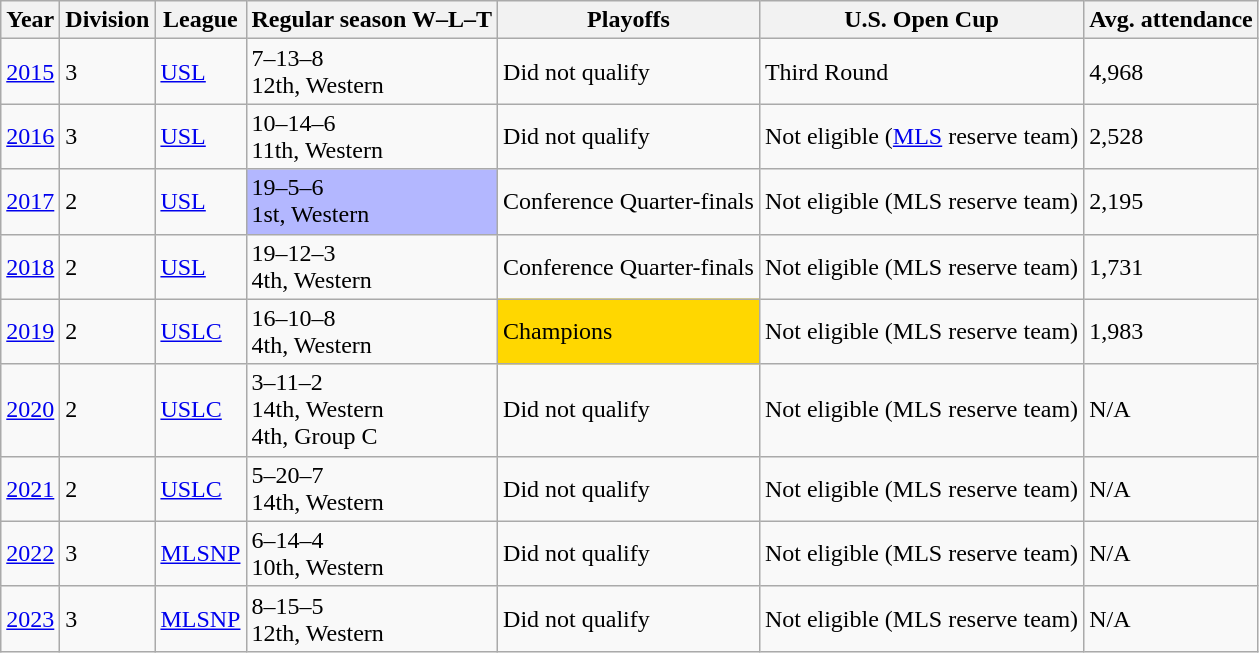<table class="wikitable">
<tr>
<th>Year</th>
<th>Division</th>
<th>League</th>
<th>Regular season W–L–T</th>
<th>Playoffs</th>
<th>U.S. Open Cup</th>
<th>Avg. attendance</th>
</tr>
<tr>
<td><a href='#'>2015</a></td>
<td>3</td>
<td><a href='#'>USL</a></td>
<td>7–13–8<br>12th, Western</td>
<td>Did not qualify</td>
<td>Third Round</td>
<td>4,968</td>
</tr>
<tr>
<td><a href='#'>2016</a></td>
<td>3</td>
<td><a href='#'>USL</a></td>
<td>10–14–6<br>11th, Western</td>
<td>Did not qualify</td>
<td>Not eligible (<a href='#'>MLS</a> reserve team)</td>
<td>2,528</td>
</tr>
<tr>
<td><a href='#'>2017</a></td>
<td>2</td>
<td><a href='#'>USL</a></td>
<td bgcolor="#B3B7FF">19–5–6<br>1st, Western</td>
<td>Conference Quarter-finals</td>
<td>Not eligible (MLS reserve team)</td>
<td>2,195</td>
</tr>
<tr>
<td><a href='#'>2018</a></td>
<td>2</td>
<td><a href='#'>USL</a></td>
<td>19–12–3<br>4th, Western</td>
<td>Conference Quarter-finals</td>
<td>Not eligible (MLS reserve team)</td>
<td>1,731</td>
</tr>
<tr>
<td><a href='#'>2019</a></td>
<td>2</td>
<td><a href='#'>USLC</a></td>
<td>16–10–8<br>4th, Western</td>
<td bgcolor=gold>Champions</td>
<td>Not eligible (MLS reserve team)</td>
<td>1,983</td>
</tr>
<tr>
<td><a href='#'>2020</a></td>
<td>2</td>
<td><a href='#'>USLC</a></td>
<td>3–11–2<br>14th, Western<br>4th, Group C</td>
<td>Did not qualify</td>
<td>Not eligible (MLS reserve team)</td>
<td>N/A</td>
</tr>
<tr>
<td><a href='#'>2021</a></td>
<td>2</td>
<td><a href='#'>USLC</a></td>
<td>5–20–7<br>14th, Western</td>
<td>Did not qualify</td>
<td>Not eligible (MLS reserve team)</td>
<td>N/A</td>
</tr>
<tr>
<td><a href='#'>2022</a></td>
<td>3</td>
<td><a href='#'>MLSNP</a></td>
<td>6–14–4<br>10th, Western</td>
<td>Did not qualify</td>
<td>Not eligible (MLS reserve team)</td>
<td>N/A</td>
</tr>
<tr>
<td><a href='#'>2023</a></td>
<td>3</td>
<td><a href='#'>MLSNP</a></td>
<td>8–15–5<br>12th, Western</td>
<td>Did not qualify</td>
<td>Not eligible (MLS reserve team)</td>
<td>N/A</td>
</tr>
</table>
